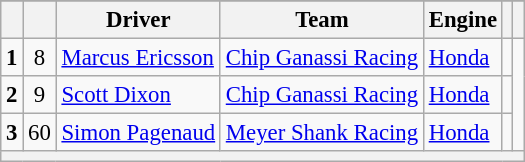<table class="wikitable" style="font-size:95%;">
<tr>
</tr>
<tr>
<th></th>
<th></th>
<th>Driver</th>
<th>Team</th>
<th>Engine</th>
<th></th>
<th></th>
</tr>
<tr>
<td style="text-align:center;"><strong>1</strong></td>
<td style="text-align:center;">8</td>
<td> <a href='#'>Marcus Ericsson</a></td>
<td><a href='#'>Chip Ganassi Racing</a></td>
<td><a href='#'>Honda</a></td>
<td></td>
</tr>
<tr>
<td style="text-align:center;"><strong>2</strong></td>
<td style="text-align:center;">9</td>
<td> <a href='#'>Scott Dixon</a></td>
<td><a href='#'>Chip Ganassi Racing</a></td>
<td><a href='#'>Honda</a></td>
<td></td>
</tr>
<tr>
<td style="text-align:center;"><strong>3</strong></td>
<td style="text-align:center;">60</td>
<td> <a href='#'>Simon Pagenaud</a></td>
<td><a href='#'>Meyer Shank Racing</a></td>
<td><a href='#'>Honda</a></td>
<td></td>
</tr>
<tr>
<th colspan=7></th>
</tr>
</table>
